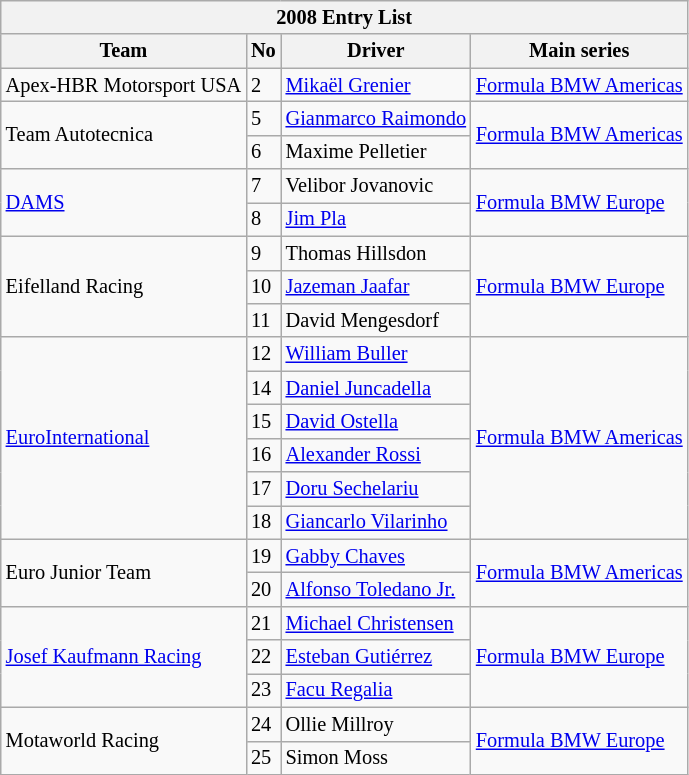<table class="wikitable" style="font-size: 85%">
<tr>
<th colspan=4>2008 Entry List</th>
</tr>
<tr>
<th>Team</th>
<th>No</th>
<th>Driver</th>
<th>Main series</th>
</tr>
<tr>
<td> Apex-HBR Motorsport USA</td>
<td>2</td>
<td> <a href='#'>Mikaël Grenier</a></td>
<td><a href='#'>Formula BMW Americas</a></td>
</tr>
<tr>
<td rowspan=2> Team Autotecnica</td>
<td>5</td>
<td> <a href='#'>Gianmarco Raimondo</a></td>
<td rowspan=2><a href='#'>Formula BMW Americas</a></td>
</tr>
<tr>
<td>6</td>
<td> Maxime Pelletier</td>
</tr>
<tr>
<td rowspan=2> <a href='#'>DAMS</a></td>
<td>7</td>
<td> Velibor Jovanovic</td>
<td rowspan=2><a href='#'>Formula BMW Europe</a></td>
</tr>
<tr>
<td>8</td>
<td> <a href='#'>Jim Pla</a></td>
</tr>
<tr>
<td rowspan=3> Eifelland Racing</td>
<td>9</td>
<td> Thomas Hillsdon</td>
<td rowspan=3><a href='#'>Formula BMW Europe</a></td>
</tr>
<tr>
<td>10</td>
<td> <a href='#'>Jazeman Jaafar</a></td>
</tr>
<tr>
<td>11</td>
<td> David Mengesdorf</td>
</tr>
<tr>
<td rowspan=6> <a href='#'>EuroInternational</a></td>
<td>12</td>
<td> <a href='#'>William Buller</a></td>
<td rowspan=6><a href='#'>Formula BMW Americas</a></td>
</tr>
<tr>
<td>14</td>
<td> <a href='#'>Daniel Juncadella</a></td>
</tr>
<tr>
<td>15</td>
<td> <a href='#'>David Ostella</a></td>
</tr>
<tr>
<td>16</td>
<td> <a href='#'>Alexander Rossi</a></td>
</tr>
<tr>
<td>17</td>
<td> <a href='#'>Doru Sechelariu</a></td>
</tr>
<tr>
<td>18</td>
<td> <a href='#'>Giancarlo Vilarinho</a></td>
</tr>
<tr>
<td rowspan=2> Euro Junior Team</td>
<td>19</td>
<td> <a href='#'>Gabby Chaves</a></td>
<td rowspan=2><a href='#'>Formula BMW Americas</a></td>
</tr>
<tr>
<td>20</td>
<td> <a href='#'>Alfonso Toledano Jr.</a></td>
</tr>
<tr>
<td rowspan=3> <a href='#'>Josef Kaufmann Racing</a></td>
<td>21</td>
<td> <a href='#'>Michael Christensen</a></td>
<td rowspan=3><a href='#'>Formula BMW Europe</a></td>
</tr>
<tr>
<td>22</td>
<td> <a href='#'>Esteban Gutiérrez</a></td>
</tr>
<tr>
<td>23</td>
<td> <a href='#'>Facu Regalia</a></td>
</tr>
<tr>
<td rowspan=2> Motaworld Racing</td>
<td>24</td>
<td> Ollie Millroy</td>
<td rowspan=2><a href='#'>Formula BMW Europe</a></td>
</tr>
<tr>
<td>25</td>
<td> Simon Moss</td>
</tr>
</table>
